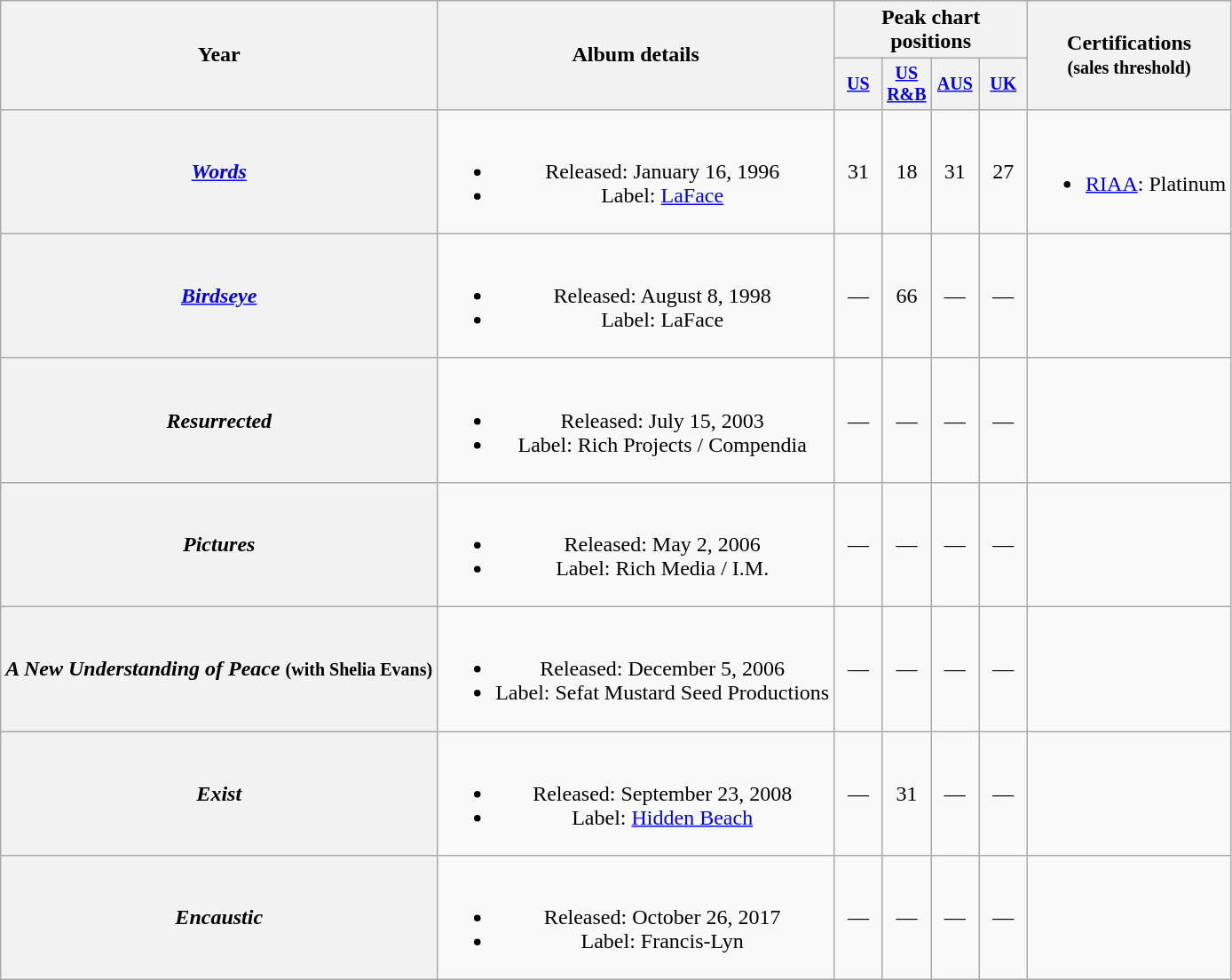<table class="wikitable plainrowheaders" style="text-align:center;">
<tr>
<th rowspan="2">Year</th>
<th rowspan="2">Album details</th>
<th colspan="4">Peak chart positions</th>
<th rowspan="2">Certifications<br><small>(sales threshold)</small></th>
</tr>
<tr style="font-size:smaller;">
<th width="30"><a href='#'>US</a><br></th>
<th width="30"><a href='#'>US<br>R&B</a><br></th>
<th width="30"><a href='#'>AUS</a><br></th>
<th width="30"><a href='#'>UK</a><br></th>
</tr>
<tr>
<th scope="row"><em><a href='#'>Words</a></em></th>
<td><br><ul><li>Released: January 16, 1996</li><li>Label: <a href='#'>LaFace</a></li></ul></td>
<td>31</td>
<td>18</td>
<td>31</td>
<td>27</td>
<td><br><ul><li><a href='#'>RIAA</a>: Platinum</li></ul></td>
</tr>
<tr>
<th scope="row"><em><a href='#'>Birdseye</a></em></th>
<td><br><ul><li>Released: August 8, 1998</li><li>Label: LaFace</li></ul></td>
<td>—</td>
<td>66</td>
<td>—</td>
<td>—</td>
<td></td>
</tr>
<tr>
<th scope="row"><em>Resurrected</em></th>
<td><br><ul><li>Released: July 15, 2003</li><li>Label: Rich Projects / Compendia</li></ul></td>
<td>—</td>
<td>—</td>
<td>—</td>
<td>—</td>
<td></td>
</tr>
<tr>
<th scope="row"><em>Pictures</em></th>
<td><br><ul><li>Released: May 2, 2006</li><li>Label: Rich Media / I.M.</li></ul></td>
<td>—</td>
<td>—</td>
<td>—</td>
<td>—</td>
<td></td>
</tr>
<tr>
<th scope="row"><em>A New Understanding of Peace</em> <small>(with Shelia Evans)</small></th>
<td><br><ul><li>Released: December 5, 2006</li><li>Label: Sefat Mustard Seed Productions</li></ul></td>
<td>—</td>
<td>—</td>
<td>—</td>
<td>—</td>
<td></td>
</tr>
<tr>
<th scope="row"><em>Exist</em></th>
<td><br><ul><li>Released: September 23, 2008</li><li>Label: <a href='#'>Hidden Beach</a></li></ul></td>
<td>—</td>
<td>31</td>
<td>—</td>
<td>—</td>
<td></td>
</tr>
<tr>
<th scope="row"><em>Encaustic</em></th>
<td><br><ul><li>Released: October 26, 2017</li><li>Label: Francis-Lyn</li></ul></td>
<td>—</td>
<td>—</td>
<td>—</td>
<td>—</td>
<td></td>
</tr>
</table>
